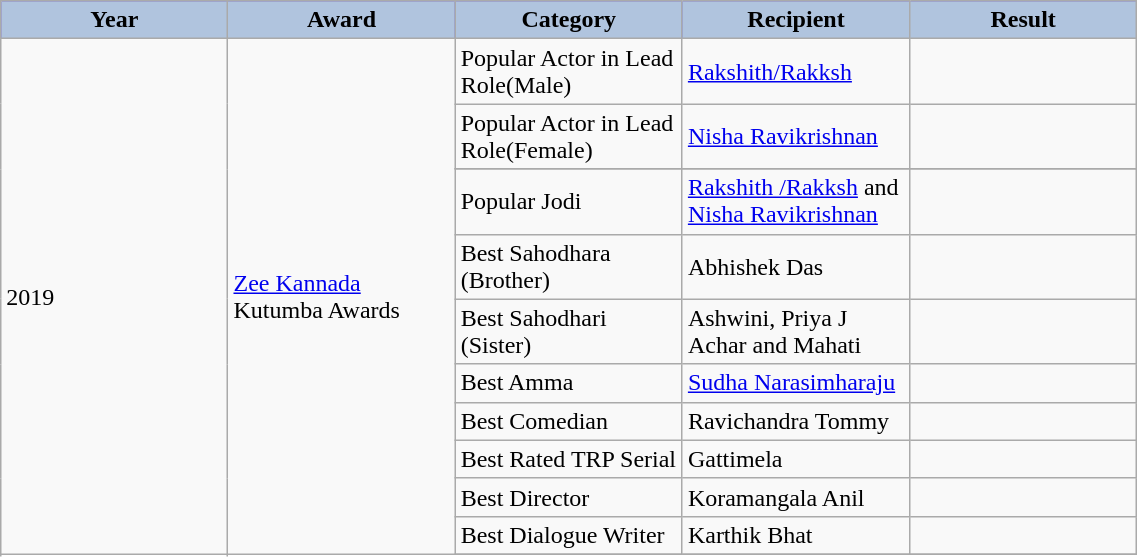<table class="wikitable" width="60%">
<tr bgcolor="blue">
<th style="width:100pt; background:LightSteelBlue;">Year</th>
<th style="width:100pt; background:LightSteelBlue;">Award</th>
<th style="width:100pt; background:LightSteelBlue;">Category</th>
<th style="width:100pt; background:LightSteelBlue;">Recipient</th>
<th style="width:100pt; background:LightSteelBlue;">Result</th>
</tr>
<tr>
<td rowspan="23">2019</td>
<td rowspan="23"><a href='#'>Zee Kannada</a> Kutumba Awards<br></td>
<td>Popular Actor in Lead Role(Male)</td>
<td><a href='#'>Rakshith/Rakksh</a></td>
<td></td>
</tr>
<tr>
<td>Popular Actor in Lead Role(Female)</td>
<td><a href='#'>Nisha Ravikrishnan</a></td>
<td></td>
</tr>
<tr>
</tr>
<tr>
<td>Popular Jodi</td>
<td><a href='#'>Rakshith /Rakksh</a> and <a href='#'>Nisha Ravikrishnan</a></td>
<td></td>
</tr>
<tr>
<td>Best Sahodhara (Brother)</td>
<td>Abhishek Das</td>
<td></td>
</tr>
<tr>
<td>Best Sahodhari (Sister)</td>
<td>Ashwini, Priya J Achar and Mahati</td>
<td></td>
</tr>
<tr>
<td>Best Amma</td>
<td><a href='#'>Sudha Narasimharaju</a></td>
<td></td>
</tr>
<tr>
<td>Best Comedian</td>
<td>Ravichandra Tommy</td>
<td></td>
</tr>
<tr>
<td>Best Rated TRP Serial</td>
<td>Gattimela</td>
<td></td>
</tr>
<tr>
<td>Best Director</td>
<td>Koramangala Anil</td>
<td></td>
</tr>
<tr>
<td>Best Dialogue Writer</td>
<td>Karthik Bhat</td>
<td></td>
</tr>
<tr>
</tr>
</table>
